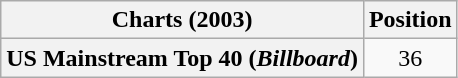<table class="wikitable plainrowheaders" style="text-align:center">
<tr>
<th>Charts (2003)</th>
<th>Position</th>
</tr>
<tr>
<th scope="row">US Mainstream Top 40 (<em>Billboard</em>)</th>
<td>36</td>
</tr>
</table>
